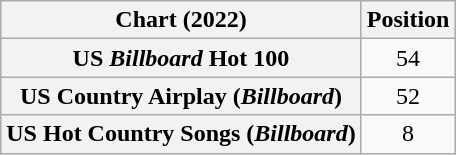<table class="wikitable sortable plainrowheaders" style="text-align:center">
<tr>
<th scope="col">Chart (2022)</th>
<th scope="col">Position</th>
</tr>
<tr>
<th scope="row">US <em>Billboard</em> Hot 100</th>
<td>54</td>
</tr>
<tr>
<th scope="row">US Country Airplay (<em>Billboard</em>)</th>
<td>52</td>
</tr>
<tr>
<th scope="row">US Hot Country Songs (<em>Billboard</em>)</th>
<td>8</td>
</tr>
</table>
